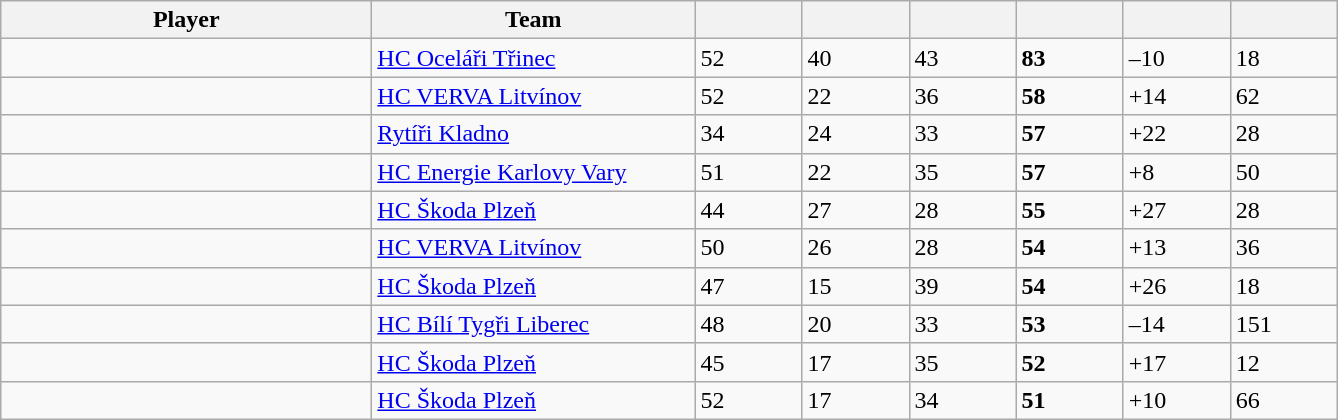<table class="wikitable sortable">
<tr>
<th style="width: 15em;">Player</th>
<th style="width: 13em;">Team</th>
<th style="width: 4em;"></th>
<th style="width: 4em;"></th>
<th style="width: 4em;"></th>
<th style="width: 4em;"></th>
<th style="width: 4em;"></th>
<th style="width: 4em;"></th>
</tr>
<tr>
<td> </td>
<td><a href='#'>HC Oceláři Třinec</a></td>
<td>52</td>
<td>40</td>
<td>43</td>
<td><strong>83</strong></td>
<td>–10</td>
<td>18</td>
</tr>
<tr>
<td> </td>
<td><a href='#'>HC VERVA Litvínov</a></td>
<td>52</td>
<td>22</td>
<td>36</td>
<td><strong>58</strong></td>
<td>+14</td>
<td>62</td>
</tr>
<tr>
<td> </td>
<td><a href='#'>Rytíři Kladno</a></td>
<td>34</td>
<td>24</td>
<td>33</td>
<td><strong>57</strong></td>
<td>+22</td>
<td>28</td>
</tr>
<tr>
<td> </td>
<td><a href='#'>HC Energie Karlovy Vary</a></td>
<td>51</td>
<td>22</td>
<td>35</td>
<td><strong>57</strong></td>
<td>+8</td>
<td>50</td>
</tr>
<tr>
<td> </td>
<td><a href='#'>HC Škoda Plzeň</a></td>
<td>44</td>
<td>27</td>
<td>28</td>
<td><strong>55</strong></td>
<td>+27</td>
<td>28</td>
</tr>
<tr>
<td> </td>
<td><a href='#'>HC VERVA Litvínov</a></td>
<td>50</td>
<td>26</td>
<td>28</td>
<td><strong>54</strong></td>
<td>+13</td>
<td>36</td>
</tr>
<tr>
<td> </td>
<td><a href='#'>HC Škoda Plzeň</a></td>
<td>47</td>
<td>15</td>
<td>39</td>
<td><strong>54</strong></td>
<td>+26</td>
<td>18</td>
</tr>
<tr>
<td> </td>
<td><a href='#'>HC Bílí Tygři Liberec</a></td>
<td>48</td>
<td>20</td>
<td>33</td>
<td><strong>53</strong></td>
<td>–14</td>
<td>151</td>
</tr>
<tr>
<td> </td>
<td><a href='#'>HC Škoda Plzeň</a></td>
<td>45</td>
<td>17</td>
<td>35</td>
<td><strong>52</strong></td>
<td>+17</td>
<td>12</td>
</tr>
<tr>
<td> </td>
<td><a href='#'>HC Škoda Plzeň</a></td>
<td>52</td>
<td>17</td>
<td>34</td>
<td><strong>51</strong></td>
<td>+10</td>
<td>66</td>
</tr>
</table>
